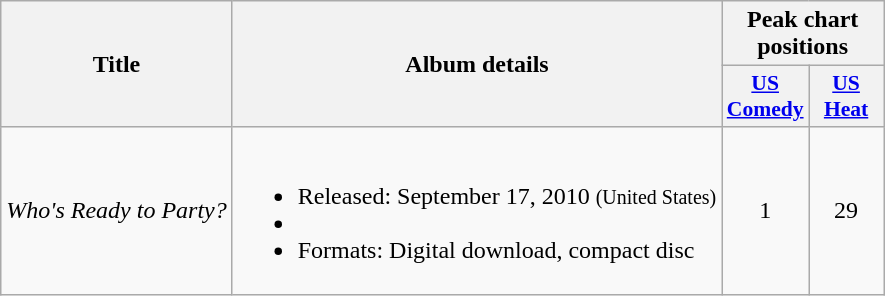<table class="wikitable">
<tr>
<th scope="col" rowspan="2">Title</th>
<th scope="col" rowspan="2">Album details</th>
<th scope="col" colspan="3">Peak chart positions</th>
</tr>
<tr>
<th scope="col" style="width:3em;font-size:90%"><a href='#'>US<br>Comedy</a><br></th>
<th scope="col" style="width:3em;font-size:90%"><a href='#'>US<br>Heat</a><br></th>
</tr>
<tr>
<td scope="row"><em>Who's Ready to Party?</em></td>
<td><br><ul><li>Released: September 17, 2010 <small>(United States)</small></li><li></li><li>Formats: Digital download, compact disc</li></ul></td>
<td style="text-align:center;">1 </td>
<td style="text-align:center;">29 </td>
</tr>
</table>
